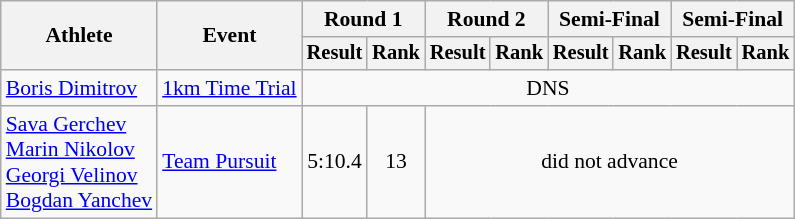<table class="wikitable" style="font-size:90%; text-align: center">
<tr>
<th rowspan="2">Athlete</th>
<th rowspan="2">Event</th>
<th colspan="2">Round 1</th>
<th colspan="2">Round 2</th>
<th colspan="2">Semi-Final</th>
<th colspan="2">Semi-Final</th>
</tr>
<tr style="font-size:95%">
<th>Result</th>
<th>Rank</th>
<th>Result</th>
<th>Rank</th>
<th>Result</th>
<th>Rank</th>
<th>Result</th>
<th>Rank</th>
</tr>
<tr align=center>
<td align=left><a href='#'>Boris Dimitrov</a></td>
<td align=left><a href='#'>1km Time Trial</a></td>
<td colspan=8>DNS</td>
</tr>
<tr align=center>
<td align=left><a href='#'>Sava Gerchev</a><br><a href='#'>Marin Nikolov</a><br><a href='#'>Georgi Velinov</a><br><a href='#'>Bogdan Yanchev</a></td>
<td align=left><a href='#'>Team Pursuit</a></td>
<td>5:10.4</td>
<td>13</td>
<td colspan=6>did not advance</td>
</tr>
</table>
